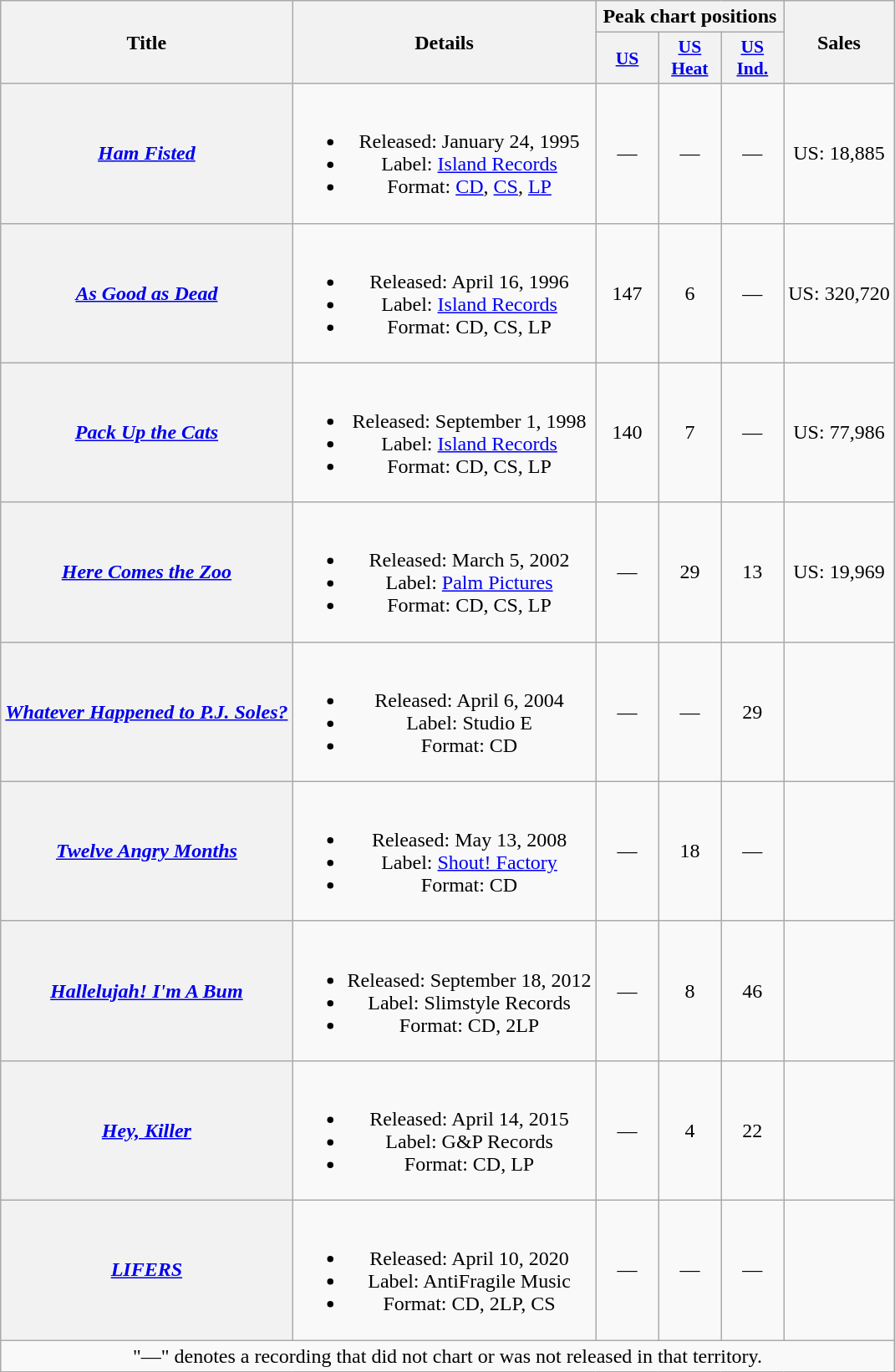<table class="wikitable plainrowheaders" style="text-align:center;">
<tr>
<th rowspan="2">Title</th>
<th rowspan="2">Details</th>
<th colspan="3">Peak chart positions</th>
<th rowspan="2">Sales</th>
</tr>
<tr>
<th scope="col" style="width:3em;font-size:90%;"><a href='#'>US</a><br></th>
<th scope="col" style="width:3em;font-size:90%;"><a href='#'>US<br>Heat</a><br></th>
<th scope="col" style="width:3em;font-size:90%;"><a href='#'>US<br>Ind.</a><br></th>
</tr>
<tr>
<th scope="row"><em><a href='#'>Ham Fisted</a></em></th>
<td><br><ul><li>Released: January 24, 1995</li><li>Label: <a href='#'>Island Records</a></li><li>Format: <a href='#'>CD</a>, <a href='#'>CS</a>, <a href='#'>LP</a></li></ul></td>
<td>—</td>
<td>—</td>
<td>—</td>
<td>US: 18,885</td>
</tr>
<tr>
<th scope="row"><em><a href='#'>As Good as Dead</a></em></th>
<td><br><ul><li>Released: April 16, 1996</li><li>Label: <a href='#'>Island Records</a></li><li>Format: CD, CS, LP</li></ul></td>
<td>147</td>
<td>6</td>
<td>—</td>
<td>US: 320,720</td>
</tr>
<tr>
<th scope="row"><em><a href='#'>Pack Up the Cats</a></em></th>
<td><br><ul><li>Released: September 1, 1998</li><li>Label: <a href='#'>Island Records</a></li><li>Format: CD, CS, LP</li></ul></td>
<td>140</td>
<td>7</td>
<td>—</td>
<td>US: 77,986</td>
</tr>
<tr>
<th scope="row"><em><a href='#'>Here Comes the Zoo</a></em></th>
<td><br><ul><li>Released: March 5, 2002</li><li>Label: <a href='#'>Palm Pictures</a></li><li>Format: CD, CS, LP</li></ul></td>
<td>—</td>
<td>29</td>
<td>13</td>
<td>US: 19,969</td>
</tr>
<tr>
<th scope="row"><em><a href='#'>Whatever Happened to P.J. Soles?</a></em></th>
<td><br><ul><li>Released: April 6, 2004</li><li>Label: Studio E</li><li>Format: CD</li></ul></td>
<td>—</td>
<td>—</td>
<td>29</td>
<td></td>
</tr>
<tr>
<th scope="row"><em><a href='#'>Twelve Angry Months</a></em></th>
<td><br><ul><li>Released: May 13, 2008</li><li>Label: <a href='#'>Shout! Factory</a></li><li>Format: CD</li></ul></td>
<td>—</td>
<td>18</td>
<td>—</td>
<td></td>
</tr>
<tr>
<th scope="row"><em><a href='#'>Hallelujah! I'm A Bum</a></em></th>
<td><br><ul><li>Released: September 18, 2012</li><li>Label: Slimstyle Records</li><li>Format: CD, 2LP</li></ul></td>
<td>—</td>
<td>8</td>
<td>46</td>
<td></td>
</tr>
<tr>
<th scope="row"><em><a href='#'>Hey, Killer</a></em></th>
<td><br><ul><li>Released: April 14, 2015</li><li>Label: G&P Records</li><li>Format: CD, LP</li></ul></td>
<td>—</td>
<td>4</td>
<td>22</td>
<td></td>
</tr>
<tr>
<th scope="row"><em><a href='#'>LIFERS</a></em></th>
<td><br><ul><li>Released: April 10, 2020</li><li>Label: AntiFragile Music</li><li>Format: CD, 2LP, CS</li></ul></td>
<td>—</td>
<td>—</td>
<td>—</td>
<td></td>
</tr>
<tr>
<td colspan="6">"—" denotes a recording that did not chart or was not released in that territory.</td>
</tr>
</table>
